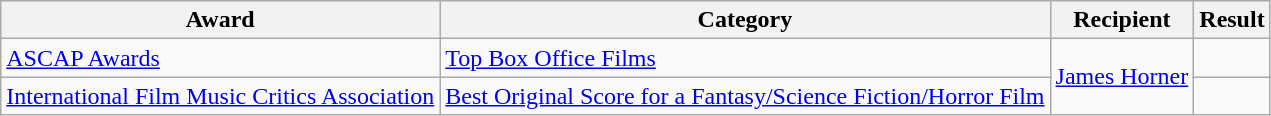<table class="wikitable sortable">
<tr>
<th>Award</th>
<th>Category</th>
<th>Recipient</th>
<th>Result</th>
</tr>
<tr>
<td><a href='#'>ASCAP Awards</a></td>
<td><a href='#'>Top Box Office Films</a></td>
<td rowspan="2"><a href='#'>James Horner</a></td>
<td></td>
</tr>
<tr>
<td><a href='#'>International Film Music Critics Association</a></td>
<td><a href='#'>Best Original Score for a Fantasy/Science Fiction/Horror Film</a></td>
<td></td>
</tr>
</table>
